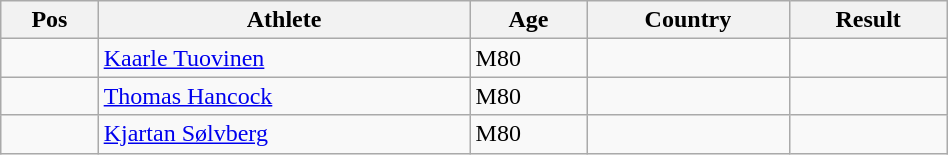<table class="wikitable"  style="text-align:center; width:50%;">
<tr>
<th>Pos</th>
<th>Athlete</th>
<th>Age</th>
<th>Country</th>
<th>Result</th>
</tr>
<tr>
<td align=center></td>
<td align=left><a href='#'>Kaarle Tuovinen</a></td>
<td align=left>M80</td>
<td align=left></td>
<td></td>
</tr>
<tr>
<td align=center></td>
<td align=left><a href='#'>Thomas Hancock</a></td>
<td align=left>M80</td>
<td align=left></td>
<td></td>
</tr>
<tr>
<td align=center></td>
<td align=left><a href='#'>Kjartan Sølvberg</a></td>
<td align=left>M80</td>
<td align=left></td>
<td></td>
</tr>
</table>
